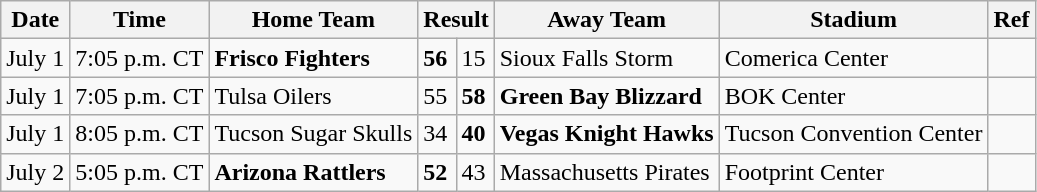<table class="wikitable">
<tr>
<th>Date</th>
<th>Time</th>
<th>Home Team</th>
<th colspan="2">Result</th>
<th>Away Team</th>
<th>Stadium</th>
<th>Ref</th>
</tr>
<tr>
<td>July 1</td>
<td>7:05 p.m. CT</td>
<td><strong>Frisco Fighters</strong></td>
<td><strong>56</strong></td>
<td>15</td>
<td>Sioux Falls Storm</td>
<td>Comerica Center</td>
<td></td>
</tr>
<tr>
<td>July 1</td>
<td>7:05 p.m. CT</td>
<td>Tulsa Oilers</td>
<td>55</td>
<td><strong>58</strong></td>
<td><strong>Green Bay Blizzard</strong></td>
<td>BOK Center</td>
<td></td>
</tr>
<tr>
<td>July 1</td>
<td>8:05 p.m. CT</td>
<td>Tucson Sugar Skulls</td>
<td>34</td>
<td><strong>40</strong></td>
<td><strong>Vegas Knight Hawks</strong></td>
<td>Tucson Convention Center</td>
<td></td>
</tr>
<tr>
<td>July 2</td>
<td>5:05 p.m. CT</td>
<td><strong>Arizona Rattlers</strong></td>
<td><strong>52</strong></td>
<td>43</td>
<td>Massachusetts Pirates</td>
<td>Footprint Center</td>
<td></td>
</tr>
</table>
